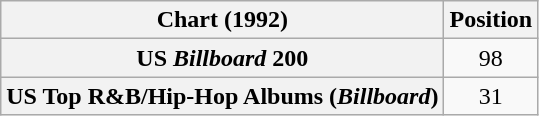<table class="wikitable sortable plainrowheaders" style="text-align:center">
<tr>
<th scope="col">Chart (1992)</th>
<th scope="col">Position</th>
</tr>
<tr>
<th scope="row">US <em>Billboard</em> 200</th>
<td>98</td>
</tr>
<tr>
<th scope="row">US Top R&B/Hip-Hop Albums (<em>Billboard</em>)</th>
<td>31</td>
</tr>
</table>
